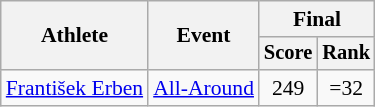<table class="wikitable" style="font-size:90%">
<tr>
<th rowspan="2">Athlete</th>
<th rowspan="2">Event</th>
<th colspan=2>Final</th>
</tr>
<tr style="font-size:95%">
<th>Score</th>
<th>Rank</th>
</tr>
<tr align=center>
<td align=left><a href='#'>František Erben</a></td>
<td align=left><a href='#'>All-Around</a></td>
<td>249</td>
<td>=32</td>
</tr>
</table>
